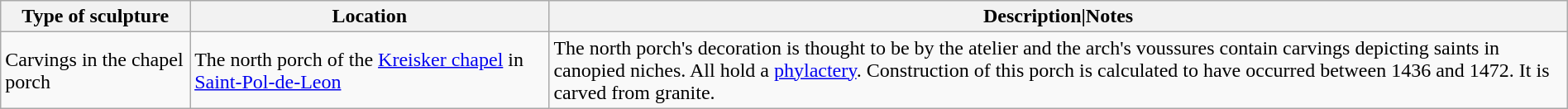<table class="wikitable sortable" style="width:100%; margin-top:0.5em;">
<tr>
<th scope="col">Type of sculpture</th>
<th scope="col">Location</th>
<th scope="col" style="width:65%;">Description|Notes</th>
</tr>
<tr>
<td>Carvings in the chapel porch</td>
<td>The north porch of the <a href='#'>Kreisker chapel</a> in <a href='#'>Saint-Pol-de-Leon</a></td>
<td>The north porch's decoration is thought to be by the atelier and the arch's voussures contain carvings depicting saints in canopied niches. All hold a <a href='#'>phylactery</a>. Construction of this porch is calculated to have occurred between 1436 and 1472. It is carved from granite.<br></td>
</tr>
</table>
